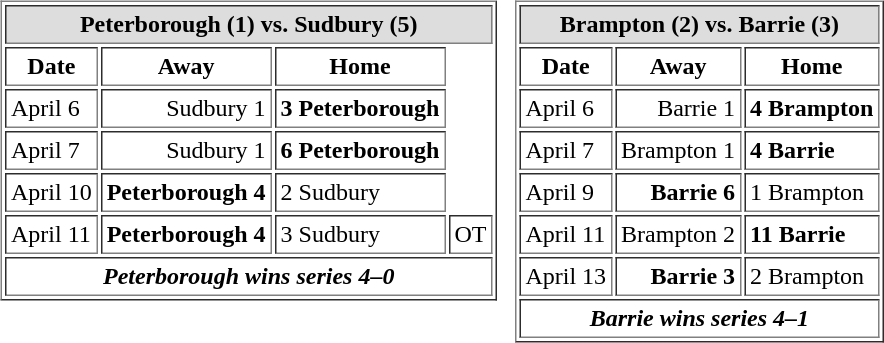<table cellspacing="10">
<tr>
<td valign="top"><br><table cellpadding="3" border="1">
<tr>
<th bgcolor="#DDDDDD" colspan="4">Peterborough (1) vs. Sudbury (5)</th>
</tr>
<tr>
<th>Date</th>
<th>Away</th>
<th>Home</th>
</tr>
<tr>
<td>April 6</td>
<td align="right">Sudbury 1</td>
<td><strong>3 Peterborough</strong></td>
</tr>
<tr>
<td>April 7</td>
<td align="right">Sudbury 1</td>
<td><strong>6 Peterborough</strong></td>
</tr>
<tr>
<td>April 10</td>
<td align="right"><strong>Peterborough 4</strong></td>
<td>2 Sudbury</td>
</tr>
<tr>
<td>April 11</td>
<td align="right"><strong>Peterborough 4</strong></td>
<td>3 Sudbury</td>
<td>OT</td>
</tr>
<tr>
<td align="center" colspan="4"><strong><em>Peterborough wins series 4–0</em></strong></td>
</tr>
</table>
</td>
<td valign="top"><br><table cellpadding="3" border="1">
<tr>
<th bgcolor="#DDDDDD" colspan="4">Brampton (2) vs. Barrie (3)</th>
</tr>
<tr>
<th>Date</th>
<th>Away</th>
<th>Home</th>
</tr>
<tr>
<td>April 6</td>
<td align="right">Barrie 1</td>
<td><strong>4 Brampton</strong></td>
</tr>
<tr>
<td>April 7</td>
<td align="right">Brampton 1</td>
<td><strong>4 Barrie</strong></td>
</tr>
<tr>
<td>April 9</td>
<td align="right"><strong>Barrie 6</strong></td>
<td>1 Brampton</td>
</tr>
<tr>
<td>April 11</td>
<td align="right">Brampton 2</td>
<td><strong>11 Barrie</strong></td>
</tr>
<tr>
<td>April 13</td>
<td align="right"><strong>Barrie 3</strong></td>
<td>2 Brampton</td>
</tr>
<tr>
<td align="center" colspan="4"><strong><em>Barrie wins series 4–1</em></strong></td>
</tr>
</table>
</td>
</tr>
</table>
